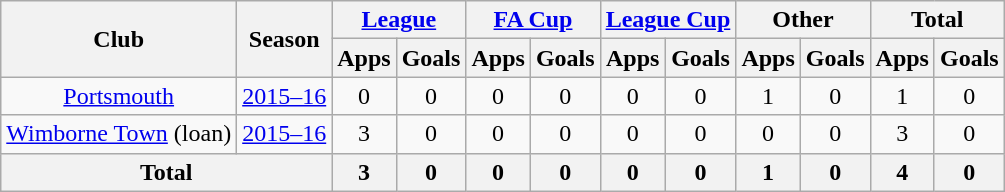<table class="wikitable" style="text-align: center;">
<tr>
<th rowspan="2">Club</th>
<th rowspan="2">Season</th>
<th colspan="2"><a href='#'>League</a></th>
<th colspan="2"><a href='#'>FA Cup</a></th>
<th colspan="2"><a href='#'>League Cup</a></th>
<th colspan="2">Other</th>
<th colspan="2">Total</th>
</tr>
<tr>
<th>Apps</th>
<th>Goals</th>
<th>Apps</th>
<th>Goals</th>
<th>Apps</th>
<th>Goals</th>
<th>Apps</th>
<th>Goals</th>
<th>Apps</th>
<th>Goals</th>
</tr>
<tr>
<td rowspan="1" valign="center"><a href='#'>Portsmouth</a></td>
<td><a href='#'>2015–16</a></td>
<td>0</td>
<td>0</td>
<td>0</td>
<td>0</td>
<td>0</td>
<td>0</td>
<td>1</td>
<td>0</td>
<td>1</td>
<td>0</td>
</tr>
<tr>
<td rowspan="1" valign="center"><a href='#'>Wimborne Town</a> (loan)</td>
<td><a href='#'>2015–16</a></td>
<td>3</td>
<td>0</td>
<td>0</td>
<td>0</td>
<td>0</td>
<td>0</td>
<td>0</td>
<td>0</td>
<td>3</td>
<td>0</td>
</tr>
<tr>
<th colspan="2">Total</th>
<th>3</th>
<th>0</th>
<th>0</th>
<th>0</th>
<th>0</th>
<th>0</th>
<th>1</th>
<th>0</th>
<th>4</th>
<th>0</th>
</tr>
</table>
